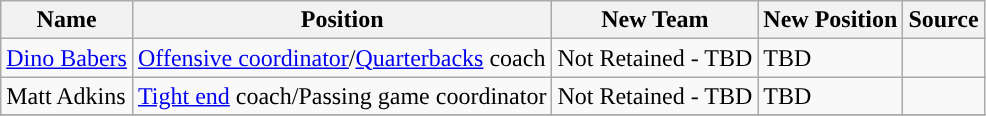<table class="wikitable">
<tr>
<th style="text-align:center; ">Name</th>
<th style="text-align:center; ">Position</th>
<th style="text-align:center; ">New Team</th>
<th style="text-align:center; ">New Position</th>
<th style="text-align:center; ">Source</th>
</tr>
<tr "align="center">
<td><a href='#'>Dino Babers</a></td>
<td><a href='#'>Offensive coordinator</a>/<a href='#'>Quarterbacks</a> coach</td>
<td>Not Retained - TBD</td>
<td>TBD</td>
<td></td>
</tr>
<tr>
<td>Matt Adkins</td>
<td><a href='#'>Tight end</a> coach/Passing game coordinator</td>
<td>Not Retained - TBD</td>
<td>TBD</td>
<td></td>
</tr>
<tr>
</tr>
</table>
